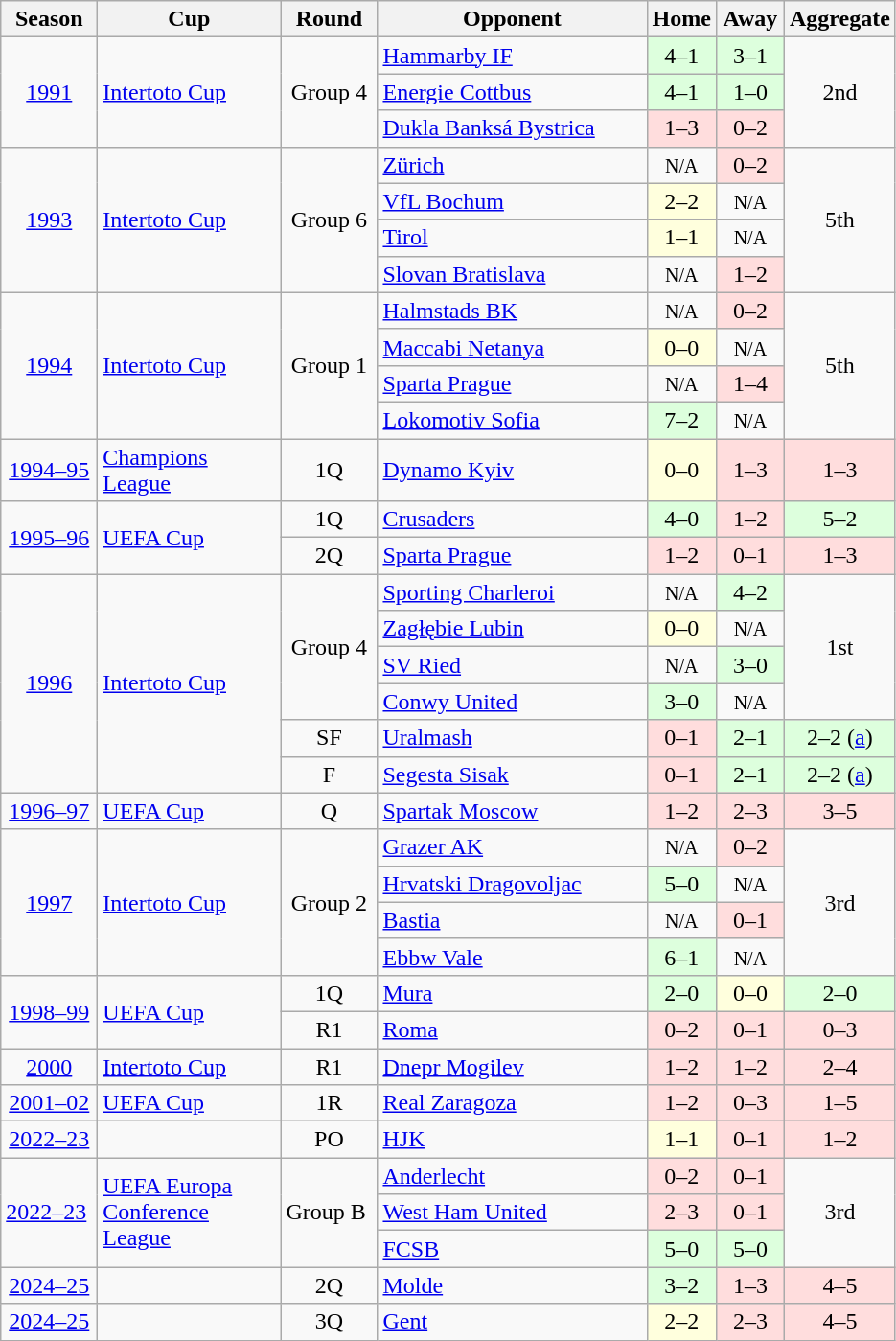<table class="wikitable">
<tr>
<th width=60>Season</th>
<th width=120>Cup</th>
<th width=60>Round</th>
<th width=180>Opponent</th>
<th width=40>Home</th>
<th width=40>Away</th>
<th width=40>Aggregate</th>
</tr>
<tr align=center>
<td rowspan=3><a href='#'>1991</a></td>
<td rowspan=3 style="text-align:left;"><a href='#'>Intertoto Cup</a></td>
<td rowspan=3>Group 4</td>
<td align=left> <a href='#'>Hammarby IF</a></td>
<td bgcolor="#ddffdd" style="text-align:center;">4–1</td>
<td bgcolor="#ddffdd" style="text-align:center;">3–1</td>
<td rowspan=3>2nd</td>
</tr>
<tr align=center>
<td align=left> <a href='#'>Energie Cottbus</a></td>
<td bgcolor="#ddffdd" style="text-align:center;">4–1</td>
<td bgcolor="#ddffdd" style="text-align:center;">1–0</td>
</tr>
<tr align=center>
<td align=left> <a href='#'>Dukla Banksá Bystrica</a></td>
<td bgcolor="#ffdddd" style="text-align:center;">1–3</td>
<td bgcolor="#ffdddd" style="text-align:center;">0–2</td>
</tr>
<tr align=center>
<td rowspan=4><a href='#'>1993</a></td>
<td rowspan=4 style="text-align:left;"><a href='#'>Intertoto Cup</a></td>
<td rowspan=4>Group 6</td>
<td align=left> <a href='#'>Zürich</a></td>
<td style="text-align:center"><span><small>N/A</small></span></td>
<td bgcolor="#ffdddd" style="text-align:center;">0–2</td>
<td rowspan=4>5th</td>
</tr>
<tr align=center>
<td align=left> <a href='#'>VfL Bochum</a></td>
<td bgcolor="#ffffdd" style="text-align:center;">2–2</td>
<td style="text-align:center"><span><small>N/A</small></span></td>
</tr>
<tr align=center>
<td align=left> <a href='#'>Tirol</a></td>
<td bgcolor="#ffffdd" style="text-align:center;">1–1</td>
<td style="text-align:center"><span><small>N/A</small></span></td>
</tr>
<tr align=center>
<td align=left> <a href='#'>Slovan Bratislava</a></td>
<td style="text-align:center"><span><small>N/A</small></span></td>
<td bgcolor="#ffdddd" style="text-align:center;">1–2</td>
</tr>
<tr align=center>
<td rowspan=4><a href='#'>1994</a></td>
<td rowspan=4 style="text-align:left;"><a href='#'>Intertoto Cup</a></td>
<td rowspan=4>Group 1</td>
<td align=left> <a href='#'>Halmstads BK</a></td>
<td style="text-align:center"><span><small>N/A</small></span></td>
<td bgcolor="#ffdddd" style="text-align:center;">0–2</td>
<td rowspan=4>5th</td>
</tr>
<tr align=center>
<td align=left> <a href='#'>Maccabi Netanya</a></td>
<td bgcolor="#ffffdd" style="text-align:center;">0–0</td>
<td style="text-align:center"><span><small>N/A</small></span></td>
</tr>
<tr align=center>
<td align=left> <a href='#'>Sparta Prague</a></td>
<td style="text-align:center"><span><small>N/A</small></span></td>
<td bgcolor="#ffdddd" style="text-align:center;">1–4</td>
</tr>
<tr align=center>
<td align=left> <a href='#'>Lokomotiv Sofia</a></td>
<td bgcolor="#ddffdd" style="text-align:center;">7–2</td>
<td style="text-align:center"><span><small>N/A</small></span></td>
</tr>
<tr align=center>
<td><a href='#'>1994–95</a></td>
<td align=left><a href='#'>Champions League</a></td>
<td>1Q</td>
<td align=left> <a href='#'>Dynamo Kyiv</a></td>
<td bgcolor="#ffffdd" style="text-align:center;">0–0</td>
<td bgcolor="#ffdddd" style="text-align:center;">1–3</td>
<td bgcolor="#ffdddd" style="text-align:center;">1–3</td>
</tr>
<tr align=center>
<td rowspan=2><a href='#'>1995–96</a></td>
<td rowspan="2" style="text-align:left;"><a href='#'>UEFA Cup</a></td>
<td>1Q</td>
<td align=left> <a href='#'>Crusaders</a></td>
<td bgcolor="#ddffdd" style="text-align:center;">4–0</td>
<td bgcolor="#ffdddd" style="text-align:center;">1–2</td>
<td bgcolor="#ddffdd" style="text-align:center;">5–2</td>
</tr>
<tr align=center>
<td>2Q</td>
<td align=left> <a href='#'>Sparta Prague</a></td>
<td bgcolor="#ffdddd" style="text-align:center;">1–2</td>
<td bgcolor="#ffdddd" style="text-align:center;">0–1</td>
<td bgcolor="#ffdddd" style="text-align:center;">1–3</td>
</tr>
<tr align=center>
<td rowspan=6><a href='#'>1996</a></td>
<td rowspan=6 style="text-align:left;"><a href='#'>Intertoto Cup</a></td>
<td rowspan=4>Group 4</td>
<td align=left> <a href='#'>Sporting Charleroi</a></td>
<td style="text-align:center"><span><small>N/A</small></span></td>
<td bgcolor="#ddffdd" style="text-align:center;">4–2</td>
<td rowspan=4>1st</td>
</tr>
<tr align=center>
<td align=left> <a href='#'>Zagłębie Lubin</a></td>
<td bgcolor="#ffffdd" style="text-align:center;">0–0</td>
<td style="text-align:center"><span><small>N/A</small></span></td>
</tr>
<tr align=center>
<td align=left> <a href='#'>SV Ried</a></td>
<td style="text-align:center"><span><small>N/A</small></span></td>
<td bgcolor="#ddffdd" style="text-align:center;">3–0</td>
</tr>
<tr align=center>
<td align=left> <a href='#'>Conwy United</a></td>
<td bgcolor="#ddffdd" style="text-align:center;">3–0</td>
<td style="text-align:center"><span><small>N/A</small></span></td>
</tr>
<tr align=center>
<td>SF</td>
<td align=left> <a href='#'>Uralmash</a></td>
<td bgcolor="#ffdddd" style="text-align:center;">0–1</td>
<td bgcolor="#ddffdd" style="text-align:center;">2–1</td>
<td bgcolor="#ddffdd" style="text-align:center;">2–2 (<a href='#'>a</a>)</td>
</tr>
<tr align=center>
<td>F</td>
<td align=left> <a href='#'>Segesta Sisak</a></td>
<td bgcolor="#ffdddd" style="text-align:center;">0–1</td>
<td bgcolor="#ddffdd" style="text-align:center;">2–1</td>
<td bgcolor="#ddffdd" style="text-align:center;">2–2 (<a href='#'>a</a>)</td>
</tr>
<tr align=center>
<td><a href='#'>1996–97</a></td>
<td style="text-align:left;"><a href='#'>UEFA Cup</a></td>
<td>Q</td>
<td align=left> <a href='#'>Spartak Moscow</a></td>
<td bgcolor="#ffdddd" style="text-align:center;">1–2</td>
<td bgcolor="#ffdddd" style="text-align:center;">2–3</td>
<td bgcolor="#ffdddd" style="text-align:center;">3–5</td>
</tr>
<tr align=center>
<td rowspan=4><a href='#'>1997</a></td>
<td rowspan=4 style="text-align:left;"><a href='#'>Intertoto Cup</a></td>
<td rowspan=4>Group 2</td>
<td align=left> <a href='#'>Grazer AK</a></td>
<td style="text-align:center"><span><small>N/A</small></span></td>
<td bgcolor="#ffdddd" style="text-align:center;">0–2</td>
<td rowspan=4>3rd</td>
</tr>
<tr align=center>
<td align=left> <a href='#'>Hrvatski Dragovoljac</a></td>
<td bgcolor="#ddffdd" style="text-align:center;">5–0</td>
<td style="text-align:center"><span><small>N/A</small></span></td>
</tr>
<tr align=center>
<td align=left> <a href='#'>Bastia</a></td>
<td style="text-align:center"><span><small>N/A</small></span></td>
<td bgcolor="#ffdddd" style="text-align:center;">0–1</td>
</tr>
<tr align=center>
<td align=left> <a href='#'>Ebbw Vale</a></td>
<td bgcolor="#ddffdd" style="text-align:center;">6–1</td>
<td style="text-align:center"><span><small>N/A</small></span></td>
</tr>
<tr align=center>
<td rowspan=2><a href='#'>1998–99</a></td>
<td rowspan="2" style="text-align:left;"><a href='#'>UEFA Cup</a></td>
<td>1Q</td>
<td align=left> <a href='#'>Mura</a></td>
<td bgcolor="#ddffdd" style="text-align:center;">2–0</td>
<td bgcolor="#ffffdd" style="text-align:center;">0–0</td>
<td bgcolor="#ddffdd" style="text-align:center;">2–0</td>
</tr>
<tr align=center>
<td>R1</td>
<td align=left> <a href='#'>Roma</a></td>
<td bgcolor="#ffdddd" style="text-align:center;">0–2</td>
<td bgcolor="#ffdddd" style="text-align:center;">0–1</td>
<td bgcolor="#ffdddd" style="text-align:center;">0–3</td>
</tr>
<tr align=center>
<td><a href='#'>2000</a></td>
<td style="text-align:left;"><a href='#'>Intertoto Cup</a></td>
<td>R1</td>
<td align=left> <a href='#'>Dnepr Mogilev</a></td>
<td bgcolor="#ffdddd" style="text-align:center;">1–2</td>
<td bgcolor="#ffdddd" style="text-align:center;">1–2</td>
<td bgcolor="#ffdddd" style="text-align:center;">2–4</td>
</tr>
<tr align=center>
<td><a href='#'>2001–02</a></td>
<td align=left><a href='#'>UEFA Cup</a></td>
<td>1R</td>
<td align=left> <a href='#'>Real Zaragoza</a></td>
<td bgcolor="#ffdddd" style="text-align:center;">1–2</td>
<td bgcolor="#ffdddd" style="text-align:center;">0–3</td>
<td bgcolor="#ffdddd" style="text-align:center;">1–5</td>
</tr>
<tr align=center>
<td><a href='#'>2022–23</a></td>
<td align=left></td>
<td>PO</td>
<td align=left> <a href='#'>HJK</a></td>
<td bgcolor="#ffffdd" style="text-align:center;">1–1</td>
<td bgcolor="#ffdddd" style="text-align:center;">0–1</td>
<td bgcolor="#ffdddd" style="text-align:center;">1–2</td>
</tr>
<tr>
<td rowspan=3><a href='#'>2022–23</a></td>
<td rowspan=3><a href='#'>UEFA Europa Conference League</a></td>
<td rowspan=3>Group B</td>
<td> <a href='#'>Anderlecht</a></td>
<td bgcolor="#ffdddd" style="text-align:center;">0–2</td>
<td bgcolor="#ffdddd" style="text-align:center;">0–1</td>
<td rowspan=3 style="text-align:center;">3rd</td>
</tr>
<tr>
<td> <a href='#'>West Ham United</a></td>
<td bgcolor="#ffdddd" style="text-align:center;">2–3</td>
<td bgcolor="#ffdddd" style="text-align:center;">0–1</td>
</tr>
<tr>
<td> <a href='#'>FCSB</a></td>
<td bgcolor="#ddffdd" style="text-align:center;">5–0</td>
<td bgcolor="#ddffdd" style="text-align:center;">5–0</td>
</tr>
<tr align=center>
<td><a href='#'>2024–25</a></td>
<td align=left></td>
<td>2Q</td>
<td align=left> <a href='#'>Molde</a></td>
<td bgcolor="#ddffdd" style="text-align:center;">3–2</td>
<td bgcolor="#ffdddd" style="text-align:center;">1–3</td>
<td bgcolor="#ffdddd" style="text-align:center;">4–5</td>
</tr>
<tr align=center>
<td><a href='#'>2024–25</a></td>
<td align=left></td>
<td>3Q</td>
<td align=left> <a href='#'>Gent</a></td>
<td bgcolor="#ffffdd" style="text-align:center;">2–2</td>
<td bgcolor="#ffdddd" style="text-align:center;">2–3</td>
<td bgcolor="#ffdddd" style="text-align:center;">4–5</td>
</tr>
</table>
